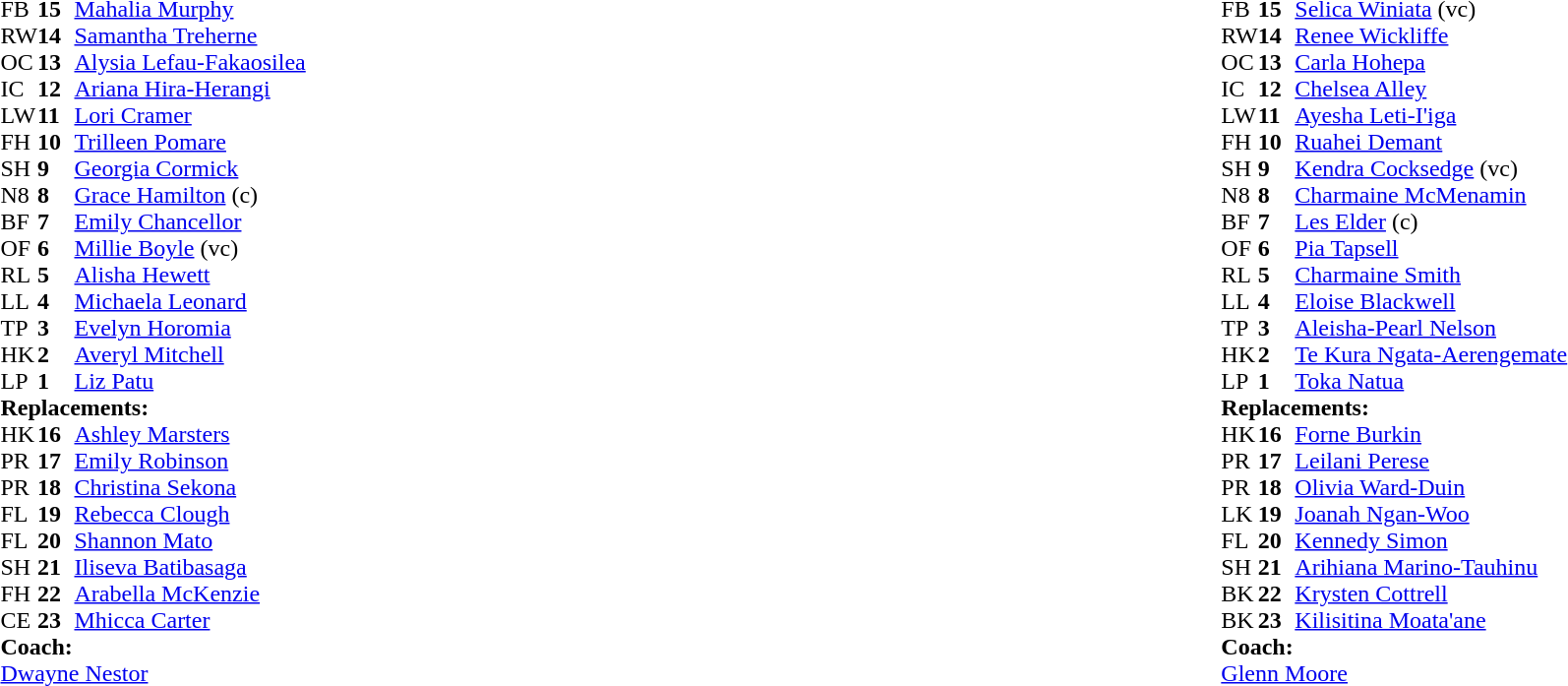<table style="width:100%">
<tr>
<td style="vertical-align:top;width:50%"><br><table cellspacing="0" cellpadding="0">
<tr>
<th width="25"></th>
<th width="25"></th>
</tr>
<tr>
<td>FB</td>
<td><strong>15</strong></td>
<td><a href='#'>Mahalia Murphy</a></td>
</tr>
<tr>
<td>RW</td>
<td><strong>14</strong></td>
<td><a href='#'>Samantha Treherne</a></td>
<td></td>
<td></td>
</tr>
<tr>
<td>OC</td>
<td><strong>13</strong></td>
<td><a href='#'>Alysia Lefau-Fakaosilea</a></td>
<td></td>
<td></td>
</tr>
<tr>
<td>IC</td>
<td><strong>12</strong></td>
<td><a href='#'>Ariana Hira-Herangi</a></td>
</tr>
<tr>
<td>LW</td>
<td><strong>11</strong></td>
<td><a href='#'>Lori Cramer</a></td>
</tr>
<tr>
<td>FH</td>
<td><strong>10</strong></td>
<td><a href='#'>Trilleen Pomare</a></td>
</tr>
<tr>
<td>SH</td>
<td><strong>9</strong></td>
<td><a href='#'>Georgia Cormick</a></td>
<td></td>
<td></td>
</tr>
<tr>
<td>N8</td>
<td><strong>8</strong></td>
<td><a href='#'>Grace Hamilton</a> (c)</td>
</tr>
<tr>
<td>BF</td>
<td><strong>7</strong></td>
<td><a href='#'>Emily Chancellor</a></td>
</tr>
<tr>
<td>OF</td>
<td><strong>6</strong></td>
<td><a href='#'>Millie Boyle</a> (vc)</td>
<td></td>
<td></td>
</tr>
<tr>
<td>RL</td>
<td><strong>5</strong></td>
<td><a href='#'>Alisha Hewett</a></td>
</tr>
<tr>
<td>LL</td>
<td><strong>4</strong></td>
<td><a href='#'>Michaela Leonard</a></td>
<td></td>
<td></td>
</tr>
<tr>
<td>TP</td>
<td><strong>3</strong></td>
<td><a href='#'>Evelyn Horomia</a></td>
<td></td>
<td></td>
</tr>
<tr>
<td>HK</td>
<td><strong>2</strong></td>
<td><a href='#'>Averyl Mitchell</a></td>
<td></td>
<td></td>
</tr>
<tr>
<td>LP</td>
<td><strong>1</strong></td>
<td><a href='#'>Liz Patu</a></td>
<td></td>
<td></td>
</tr>
<tr>
<td colspan="3"><strong>Replacements:</strong></td>
</tr>
<tr>
<td>HK</td>
<td><strong>16</strong></td>
<td><a href='#'>Ashley Marsters</a></td>
<td></td>
<td></td>
</tr>
<tr>
<td>PR</td>
<td><strong>17</strong></td>
<td><a href='#'>Emily Robinson</a></td>
<td></td>
<td></td>
</tr>
<tr>
<td>PR</td>
<td><strong>18</strong></td>
<td><a href='#'>Christina Sekona</a></td>
<td></td>
<td></td>
</tr>
<tr>
<td>FL</td>
<td><strong>19</strong></td>
<td><a href='#'>Rebecca Clough</a></td>
<td></td>
<td></td>
</tr>
<tr>
<td>FL</td>
<td><strong>20</strong></td>
<td><a href='#'>Shannon Mato</a></td>
<td></td>
<td></td>
</tr>
<tr>
<td>SH</td>
<td><strong>21</strong></td>
<td><a href='#'>Iliseva Batibasaga</a></td>
<td></td>
<td></td>
</tr>
<tr>
<td>FH</td>
<td><strong>22</strong></td>
<td><a href='#'>Arabella McKenzie</a></td>
<td></td>
<td></td>
</tr>
<tr>
<td>CE</td>
<td><strong>23</strong></td>
<td><a href='#'>Mhicca Carter</a></td>
<td></td>
<td></td>
</tr>
<tr>
<td colspan="3"><strong>Coach:</strong></td>
</tr>
<tr>
<td colspan="3"> <a href='#'>Dwayne Nestor</a></td>
</tr>
</table>
</td>
<td style="vertical-align:top;width:50%"><br><table cellspacing="0" cellpadding="0" style="margin:auto">
<tr>
<th width="25"></th>
<th width="25"></th>
</tr>
<tr>
<td>FB</td>
<td><strong>15</strong></td>
<td><a href='#'>Selica Winiata</a> (vc)</td>
</tr>
<tr>
<td>RW</td>
<td><strong>14</strong></td>
<td><a href='#'>Renee Wickliffe</a></td>
</tr>
<tr>
<td>OC</td>
<td><strong>13</strong></td>
<td><a href='#'>Carla Hohepa</a></td>
</tr>
<tr>
<td>IC</td>
<td><strong>12</strong></td>
<td><a href='#'>Chelsea Alley</a></td>
</tr>
<tr>
<td>LW</td>
<td><strong>11</strong></td>
<td><a href='#'>Ayesha Leti-I'iga</a></td>
</tr>
<tr>
<td>FH</td>
<td><strong>10</strong></td>
<td><a href='#'>Ruahei Demant</a></td>
<td></td>
<td></td>
</tr>
<tr>
<td>SH</td>
<td><strong>9</strong></td>
<td><a href='#'>Kendra Cocksedge</a> (vc)</td>
<td></td>
<td></td>
</tr>
<tr>
<td>N8</td>
<td><strong>8</strong></td>
<td><a href='#'>Charmaine McMenamin</a></td>
</tr>
<tr>
<td>BF</td>
<td><strong>7</strong></td>
<td><a href='#'>Les Elder</a> (c)</td>
<td></td>
<td></td>
</tr>
<tr>
<td>OF</td>
<td><strong>6</strong></td>
<td><a href='#'>Pia Tapsell</a></td>
<td></td>
<td></td>
</tr>
<tr>
<td>RL</td>
<td><strong>5</strong></td>
<td><a href='#'>Charmaine Smith</a></td>
<td></td>
<td></td>
</tr>
<tr>
<td>LL</td>
<td><strong>4</strong></td>
<td><a href='#'>Eloise Blackwell</a></td>
</tr>
<tr>
<td>TP</td>
<td><strong>3</strong></td>
<td><a href='#'>Aleisha-Pearl Nelson</a></td>
<td></td>
<td></td>
</tr>
<tr>
<td>HK</td>
<td><strong>2</strong></td>
<td><a href='#'>Te Kura Ngata-Aerengemate</a></td>
<td></td>
<td></td>
</tr>
<tr>
<td>LP</td>
<td><strong>1</strong></td>
<td><a href='#'>Toka Natua</a></td>
<td></td>
<td></td>
</tr>
<tr>
<td colspan="3"><strong>Replacements:</strong></td>
</tr>
<tr>
<td>HK</td>
<td><strong>16</strong></td>
<td><a href='#'>Forne Burkin</a></td>
<td></td>
<td></td>
</tr>
<tr>
<td>PR</td>
<td><strong>17</strong></td>
<td><a href='#'>Leilani Perese</a></td>
<td></td>
<td></td>
</tr>
<tr>
<td>PR</td>
<td><strong>18</strong></td>
<td><a href='#'>Olivia Ward-Duin</a></td>
<td></td>
<td></td>
</tr>
<tr>
<td>LK</td>
<td><strong>19</strong></td>
<td><a href='#'>Joanah Ngan-Woo</a></td>
<td></td>
<td></td>
</tr>
<tr>
<td>FL</td>
<td><strong>20</strong></td>
<td><a href='#'>Kennedy Simon</a></td>
<td></td>
<td></td>
</tr>
<tr>
<td>SH</td>
<td><strong>21</strong></td>
<td><a href='#'>Arihiana Marino-Tauhinu</a></td>
<td></td>
<td></td>
</tr>
<tr>
<td>BK</td>
<td><strong>22</strong></td>
<td><a href='#'>Krysten Cottrell</a></td>
<td></td>
<td></td>
</tr>
<tr>
<td>BK</td>
<td><strong>23</strong></td>
<td><a href='#'>Kilisitina Moata'ane</a></td>
<td></td>
<td></td>
</tr>
<tr>
<td colspan="3"><strong>Coach:</strong></td>
</tr>
<tr>
<td colspan="3"> <a href='#'>Glenn Moore</a></td>
</tr>
</table>
</td>
</tr>
</table>
